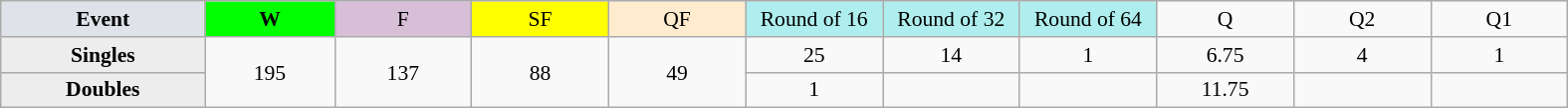<table class=wikitable style=font-size:90%;text-align:center>
<tr>
<td style="width:130px; background:#dfe2e9;"><strong>Event</strong></td>
<td style="width:80px; background:lime;"><strong>W</strong></td>
<td style="width:85px; background:thistle;">F</td>
<td style="width:85px; background:#ff0;">SF</td>
<td style="width:85px; background:#ffebcd;">QF</td>
<td style="width:85px; background:#afeeee;">Round of 16</td>
<td style="width:85px; background:#afeeee;">Round of 32</td>
<td style="width:85px; background:#afeeee;">Round of 64</td>
<td width=85>Q</td>
<td width=85>Q2</td>
<td width=85>Q1</td>
</tr>
<tr>
<th style="background:#ededed;">Singles</th>
<td rowspan=2>195</td>
<td rowspan=2>137</td>
<td rowspan=2>88</td>
<td rowspan=2>49</td>
<td>25</td>
<td>14</td>
<td>1</td>
<td>6.75</td>
<td>4</td>
<td>1</td>
</tr>
<tr>
<th style="background:#ededed;">Doubles</th>
<td>1</td>
<td></td>
<td></td>
<td>11.75</td>
<td></td>
<td></td>
</tr>
</table>
